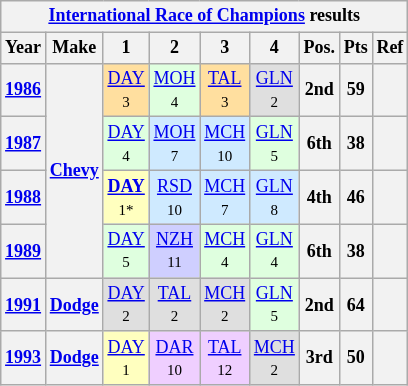<table class="wikitable" style="text-align:center; font-size:75%">
<tr>
<th colspan=9><a href='#'>International Race of Champions</a> results</th>
</tr>
<tr>
<th>Year</th>
<th>Make</th>
<th>1</th>
<th>2</th>
<th>3</th>
<th>4</th>
<th>Pos.</th>
<th>Pts</th>
<th>Ref</th>
</tr>
<tr>
<th><a href='#'>1986</a></th>
<th rowspan=4><a href='#'>Chevy</a></th>
<td style="background:#FFDF9F;"><a href='#'>DAY</a><br><small>3</small></td>
<td style="background:#DFFFDF;"><a href='#'>MOH</a><br><small>4</small></td>
<td style="background:#FFDF9F;"><a href='#'>TAL</a><br><small>3</small></td>
<td style="background:#DFDFDF;"><a href='#'>GLN</a><br><small>2</small></td>
<th>2nd</th>
<th>59</th>
<th></th>
</tr>
<tr>
<th><a href='#'>1987</a></th>
<td style="background:#DFFFDF;"><a href='#'>DAY</a><br><small>4</small></td>
<td style="background:#CFEAFF;"><a href='#'>MOH</a><br><small>7</small></td>
<td style="background:#CFEAFF;"><a href='#'>MCH</a><br><small>10</small></td>
<td style="background:#DFFFDF;"><a href='#'>GLN</a><br><small>5</small></td>
<th>6th</th>
<th>38</th>
<th></th>
</tr>
<tr>
<th><a href='#'>1988</a></th>
<td style="background:#FFFFBF;"><strong><a href='#'>DAY</a></strong><br><small>1*</small></td>
<td style="background:#CFEAFF;"><a href='#'>RSD</a><br><small>10</small></td>
<td style="background:#CFEAFF;"><a href='#'>MCH</a><br><small>7</small></td>
<td style="background:#CFEAFF;"><a href='#'>GLN</a><br><small>8</small></td>
<th>4th</th>
<th>46</th>
<th></th>
</tr>
<tr>
<th><a href='#'>1989</a></th>
<td style="background:#DFFFDF;"><a href='#'>DAY</a><br><small>5</small></td>
<td style="background:#CFCFFF;"><a href='#'>NZH</a><br><small>11</small></td>
<td style="background:#DFFFDF;"><a href='#'>MCH</a><br><small>4</small></td>
<td style="background:#DFFFDF;"><a href='#'>GLN</a><br><small>4</small></td>
<th>6th</th>
<th>38</th>
<th></th>
</tr>
<tr>
<th><a href='#'>1991</a></th>
<th><a href='#'>Dodge</a></th>
<td style="background:#DFDFDF;"><a href='#'>DAY</a><br><small>2</small></td>
<td style="background:#DFDFDF;"><a href='#'>TAL</a><br><small>2</small></td>
<td style="background:#DFDFDF;"><a href='#'>MCH</a><br><small>2</small></td>
<td style="background:#DFFFDF;"><a href='#'>GLN</a><br><small>5</small></td>
<th>2nd</th>
<th>64</th>
<th></th>
</tr>
<tr>
<th><a href='#'>1993</a></th>
<th><a href='#'>Dodge</a></th>
<td style="background:#FFFFBF;"><a href='#'>DAY</a><br><small>1</small></td>
<td style="background:#EFCFFF;"><a href='#'>DAR</a><br><small>10</small></td>
<td style="background:#EFCFFF;"><a href='#'>TAL</a><br><small>12</small></td>
<td style="background:#DFDFDF;"><a href='#'>MCH</a><br><small>2</small></td>
<th>3rd</th>
<th>50</th>
<th></th>
</tr>
</table>
